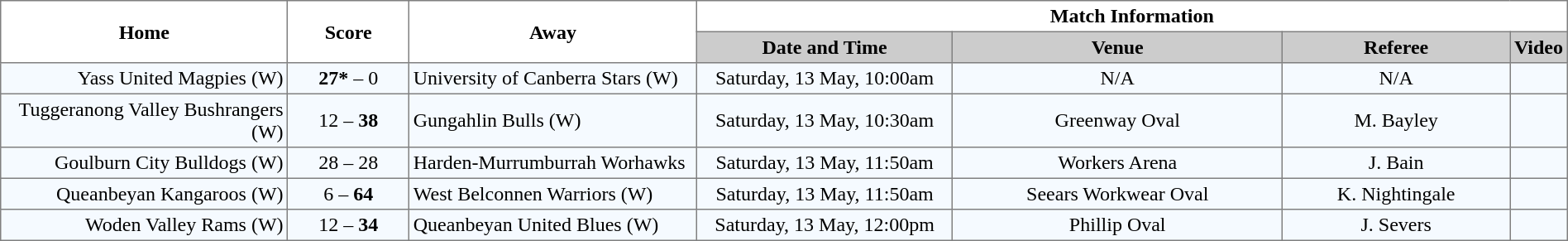<table border="1" cellpadding="3" cellspacing="0" width="100%" style="border-collapse:collapse;  text-align:center;">
<tr>
<th rowspan="2" width="19%">Home</th>
<th rowspan="2" width="8%">Score</th>
<th rowspan="2" width="19%">Away</th>
<th colspan="4">Match Information</th>
</tr>
<tr style="background:#CCCCCC">
<th width="17%">Date and Time</th>
<th width="22%">Venue</th>
<th width="50%">Referee</th>
<th>Video</th>
</tr>
<tr style="text-align:center; background:#f5faff;">
<td align="right">Yass United Magpies (W) </td>
<td><strong>27*</strong> – 0</td>
<td align="left"> University of Canberra Stars (W)</td>
<td>Saturday, 13 May, 10:00am</td>
<td>N/A</td>
<td>N/A</td>
<td></td>
</tr>
<tr style="text-align:center; background:#f5faff;">
<td align="right">Tuggeranong Valley Bushrangers (W) </td>
<td>12 – <strong>38</strong></td>
<td align="left"> Gungahlin Bulls (W)</td>
<td>Saturday, 13 May, 10:30am</td>
<td>Greenway Oval</td>
<td>M. Bayley</td>
<td></td>
</tr>
<tr style="text-align:center; background:#f5faff;">
<td align="right">Goulburn City Bulldogs (W) </td>
<td>28 – 28</td>
<td align="left"> Harden-Murrumburrah Worhawks</td>
<td>Saturday, 13 May, 11:50am</td>
<td>Workers Arena</td>
<td>J. Bain</td>
<td></td>
</tr>
<tr style="text-align:center; background:#f5faff;">
<td align="right">Queanbeyan Kangaroos (W) </td>
<td>6 – <strong>64</strong></td>
<td align="left"> West Belconnen Warriors (W)</td>
<td>Saturday, 13 May, 11:50am</td>
<td>Seears Workwear Oval</td>
<td>K. Nightingale</td>
<td></td>
</tr>
<tr style="text-align:center; background:#f5faff;">
<td align="right">Woden Valley Rams (W) </td>
<td>12 – <strong>34</strong></td>
<td align="left"> Queanbeyan United Blues (W)</td>
<td>Saturday, 13 May, 12:00pm</td>
<td>Phillip Oval</td>
<td>J. Severs</td>
<td></td>
</tr>
</table>
